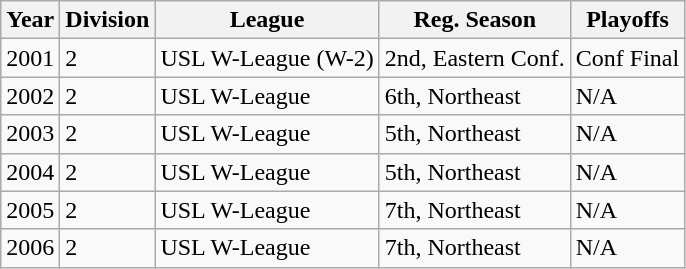<table class="wikitable">
<tr>
<th>Year</th>
<th>Division</th>
<th>League</th>
<th>Reg. Season</th>
<th>Playoffs</th>
</tr>
<tr>
<td>2001</td>
<td>2</td>
<td>USL W-League (W-2)</td>
<td>2nd, Eastern Conf.</td>
<td>Conf Final</td>
</tr>
<tr>
<td>2002</td>
<td>2</td>
<td>USL W-League</td>
<td>6th, Northeast</td>
<td>N/A</td>
</tr>
<tr>
<td>2003</td>
<td>2</td>
<td>USL W-League</td>
<td>5th, Northeast</td>
<td>N/A</td>
</tr>
<tr>
<td>2004</td>
<td>2</td>
<td>USL W-League</td>
<td>5th, Northeast</td>
<td>N/A</td>
</tr>
<tr>
<td>2005</td>
<td>2</td>
<td>USL W-League</td>
<td>7th, Northeast</td>
<td>N/A</td>
</tr>
<tr>
<td>2006</td>
<td>2</td>
<td>USL W-League</td>
<td>7th, Northeast</td>
<td>N/A</td>
</tr>
</table>
